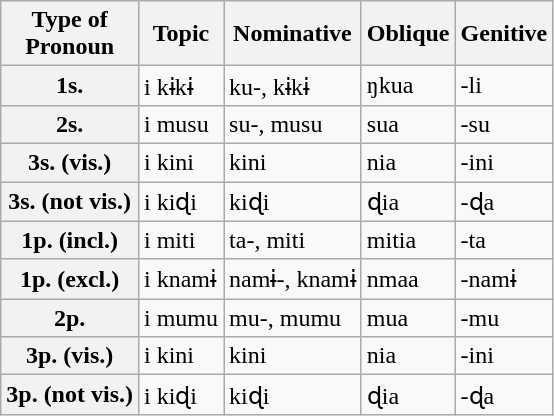<table class="wikitable">
<tr>
<th>Type of<br> Pronoun</th>
<th c=01>Topic</th>
<th c=02>Nominative</th>
<th c=03>Oblique</th>
<th c=04>Genitive</th>
</tr>
<tr>
<th>1s.</th>
<td c=01>i kɨkɨ</td>
<td c=02>ku-, kɨkɨ</td>
<td c=03>ŋkua</td>
<td c=04>-li</td>
</tr>
<tr>
<th>2s.</th>
<td c=01>i musu</td>
<td c=02>su-, musu</td>
<td c=03>sua</td>
<td c=04>-su</td>
</tr>
<tr>
<th>3s. (vis.)</th>
<td c=01>i kini</td>
<td c=02>kini</td>
<td c=03>nia</td>
<td c=04>-ini</td>
</tr>
<tr>
<th>3s. (not vis.)</th>
<td c=01>i kiɖi</td>
<td c=02>kiɖi</td>
<td c=03>ɖia</td>
<td c=04>-ɖa</td>
</tr>
<tr>
<th>1p. (incl.)</th>
<td c=01>i miti</td>
<td c=02>ta-, miti</td>
<td c=03>mitia</td>
<td c=04>-ta</td>
</tr>
<tr>
<th>1p. (excl.)</th>
<td c=01>i knamɨ</td>
<td c=02>namɨ-, knamɨ</td>
<td c=03>nmaa</td>
<td c=04>-namɨ</td>
</tr>
<tr>
<th>2p.</th>
<td c=01>i mumu</td>
<td c=02>mu-, mumu</td>
<td c=03>mua</td>
<td c=04>-mu</td>
</tr>
<tr>
<th>3p. (vis.)</th>
<td c=01>i kini</td>
<td c=02>kini</td>
<td c=03>nia</td>
<td c=04>-ini</td>
</tr>
<tr>
<th>3p. (not vis.)</th>
<td c=01>i kiɖi</td>
<td c=02>kiɖi</td>
<td c=03>ɖia</td>
<td c=04>-ɖa</td>
</tr>
</table>
